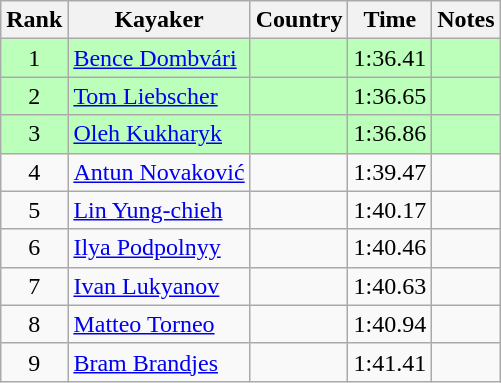<table class="wikitable" style="text-align:center">
<tr>
<th>Rank</th>
<th>Kayaker</th>
<th>Country</th>
<th>Time</th>
<th>Notes</th>
</tr>
<tr bgcolor=bbffbb>
<td>1</td>
<td align="left"><a href='#'>Bence Dombvári</a></td>
<td align="left"></td>
<td>1:36.41</td>
<td></td>
</tr>
<tr bgcolor=bbffbb>
<td>2</td>
<td align="left"><a href='#'>Tom Liebscher</a></td>
<td align="left"></td>
<td>1:36.65</td>
<td></td>
</tr>
<tr bgcolor=bbffbb>
<td>3</td>
<td align="left"><a href='#'>Oleh Kukharyk</a></td>
<td align="left"></td>
<td>1:36.86</td>
<td></td>
</tr>
<tr>
<td>4</td>
<td align="left"><a href='#'>Antun Novaković</a></td>
<td align="left"></td>
<td>1:39.47</td>
<td></td>
</tr>
<tr>
<td>5</td>
<td align="left"><a href='#'>Lin Yung-chieh</a></td>
<td align="left"></td>
<td>1:40.17</td>
<td></td>
</tr>
<tr>
<td>6</td>
<td align="left"><a href='#'>Ilya Podpolnyy</a></td>
<td align="left"></td>
<td>1:40.46</td>
<td></td>
</tr>
<tr>
<td>7</td>
<td align="left"><a href='#'>Ivan Lukyanov</a></td>
<td align="left"></td>
<td>1:40.63</td>
<td></td>
</tr>
<tr>
<td>8</td>
<td align="left"><a href='#'>Matteo Torneo</a></td>
<td align="left"></td>
<td>1:40.94</td>
<td></td>
</tr>
<tr>
<td>9</td>
<td align="left"><a href='#'>Bram Brandjes</a></td>
<td align="left"></td>
<td>1:41.41</td>
<td></td>
</tr>
</table>
